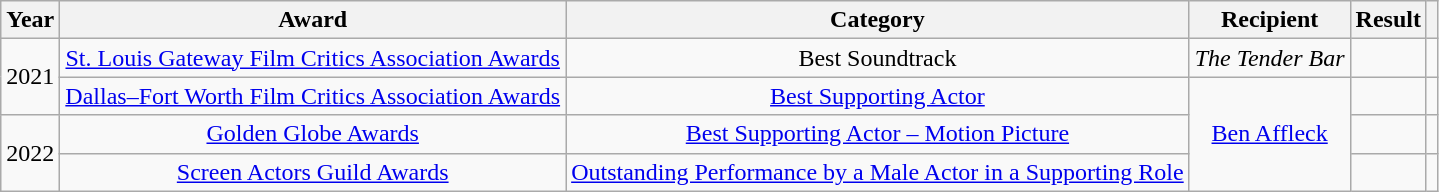<table class="wikitable sortable plainrowheaders" style="text-align:center;">
<tr>
<th>Year</th>
<th>Award</th>
<th>Category</th>
<th>Recipient</th>
<th>Result</th>
<th></th>
</tr>
<tr>
<td rowspan="2">2021</td>
<td><a href='#'>St. Louis Gateway Film Critics Association Awards</a></td>
<td>Best Soundtrack</td>
<td><em>The Tender Bar</em></td>
<td></td>
<td></td>
</tr>
<tr>
<td><a href='#'>Dallas–Fort Worth Film Critics Association Awards</a></td>
<td><a href='#'>Best Supporting Actor</a></td>
<td rowspan="3"><a href='#'>Ben Affleck</a></td>
<td></td>
<td></td>
</tr>
<tr>
<td rowspan="2">2022</td>
<td><a href='#'>Golden Globe Awards</a></td>
<td><a href='#'>Best Supporting Actor – Motion Picture</a></td>
<td></td>
<td></td>
</tr>
<tr>
<td><a href='#'>Screen Actors Guild Awards</a></td>
<td><a href='#'>Outstanding Performance by a Male Actor in a Supporting Role</a></td>
<td></td>
<td></td>
</tr>
</table>
